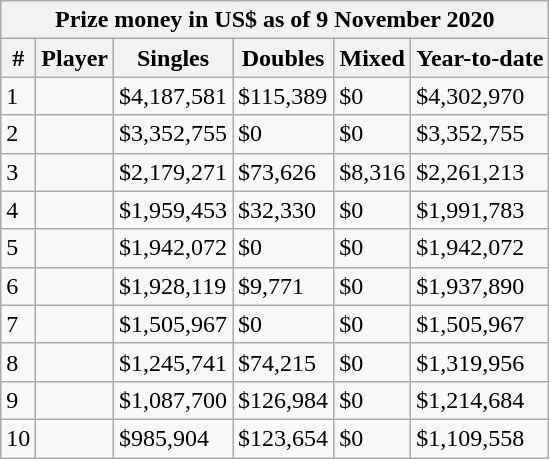<table class="wikitable sortable">
<tr>
<th colspan="6">Prize money in US$ as of 9 November 2020</th>
</tr>
<tr>
<th>#</th>
<th>Player</th>
<th>Singles</th>
<th>Doubles</th>
<th>Mixed</th>
<th>Year-to-date</th>
</tr>
<tr>
<td>1</td>
<td align="left"></td>
<td>$4,187,581</td>
<td>$115,389</td>
<td>$0</td>
<td>$4,302,970</td>
</tr>
<tr>
<td>2</td>
<td align="left"></td>
<td>$3,352,755</td>
<td>$0</td>
<td>$0</td>
<td>$3,352,755</td>
</tr>
<tr>
<td>3</td>
<td align="left"></td>
<td>$2,179,271</td>
<td>$73,626</td>
<td>$8,316</td>
<td>$2,261,213</td>
</tr>
<tr>
<td>4</td>
<td align="left"></td>
<td>$1,959,453</td>
<td>$32,330</td>
<td>$0</td>
<td>$1,991,783</td>
</tr>
<tr>
<td>5</td>
<td align="left"></td>
<td>$1,942,072</td>
<td>$0</td>
<td>$0</td>
<td>$1,942,072</td>
</tr>
<tr>
<td>6</td>
<td align="left"></td>
<td>$1,928,119</td>
<td>$9,771</td>
<td>$0</td>
<td>$1,937,890</td>
</tr>
<tr>
<td>7</td>
<td align="left"></td>
<td>$1,505,967</td>
<td>$0</td>
<td>$0</td>
<td>$1,505,967</td>
</tr>
<tr>
<td>8</td>
<td align="left"></td>
<td>$1,245,741</td>
<td>$74,215</td>
<td>$0</td>
<td>$1,319,956</td>
</tr>
<tr>
<td>9</td>
<td align="left"></td>
<td>$1,087,700</td>
<td>$126,984</td>
<td>$0</td>
<td>$1,214,684</td>
</tr>
<tr>
<td>10</td>
<td align="left"></td>
<td>$985,904</td>
<td>$123,654</td>
<td>$0</td>
<td>$1,109,558</td>
</tr>
</table>
